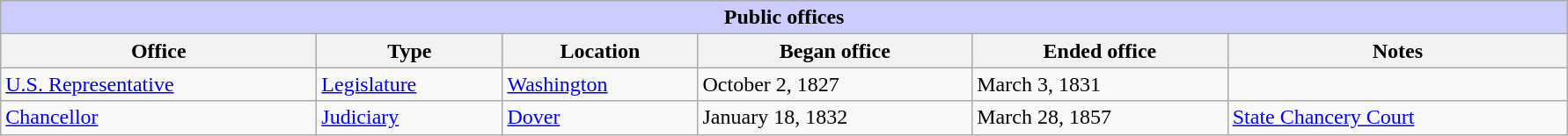<table class=wikitable style="width: 94%" style="text-align: center;" align="center">
<tr bgcolor=#cccccc>
<th colspan=7 style="background: #ccccff;">Public offices</th>
</tr>
<tr>
<th><strong>Office</strong></th>
<th><strong>Type</strong></th>
<th><strong>Location</strong></th>
<th><strong>Began office</strong></th>
<th><strong>Ended office</strong></th>
<th><strong>Notes</strong></th>
</tr>
<tr>
<td><a href='#'>U.S. Representative</a></td>
<td><a href='#'>Legislature</a></td>
<td><a href='#'>Washington</a></td>
<td>October 2, 1827</td>
<td>March 3, 1831</td>
<td></td>
</tr>
<tr>
<td><a href='#'>Chancellor</a></td>
<td><a href='#'>Judiciary</a></td>
<td><a href='#'>Dover</a></td>
<td>January 18, 1832</td>
<td>March 28, 1857</td>
<td><a href='#'>State Chancery Court</a></td>
</tr>
</table>
